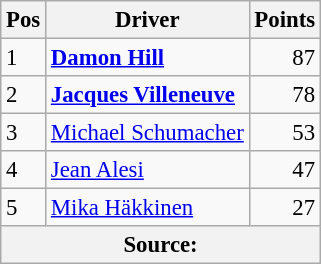<table class="wikitable" style="font-size: 95%;">
<tr>
<th>Pos</th>
<th>Driver</th>
<th>Points</th>
</tr>
<tr>
<td>1</td>
<td> <strong><a href='#'>Damon Hill</a></strong></td>
<td align="right">87</td>
</tr>
<tr>
<td>2</td>
<td> <strong><a href='#'>Jacques Villeneuve</a></strong></td>
<td align="right">78</td>
</tr>
<tr>
<td>3</td>
<td> <a href='#'>Michael Schumacher</a></td>
<td align="right">53</td>
</tr>
<tr>
<td>4</td>
<td> <a href='#'>Jean Alesi</a></td>
<td align="right">47</td>
</tr>
<tr>
<td>5</td>
<td> <a href='#'>Mika Häkkinen</a></td>
<td align="right">27</td>
</tr>
<tr>
<th colspan=4>Source: </th>
</tr>
</table>
